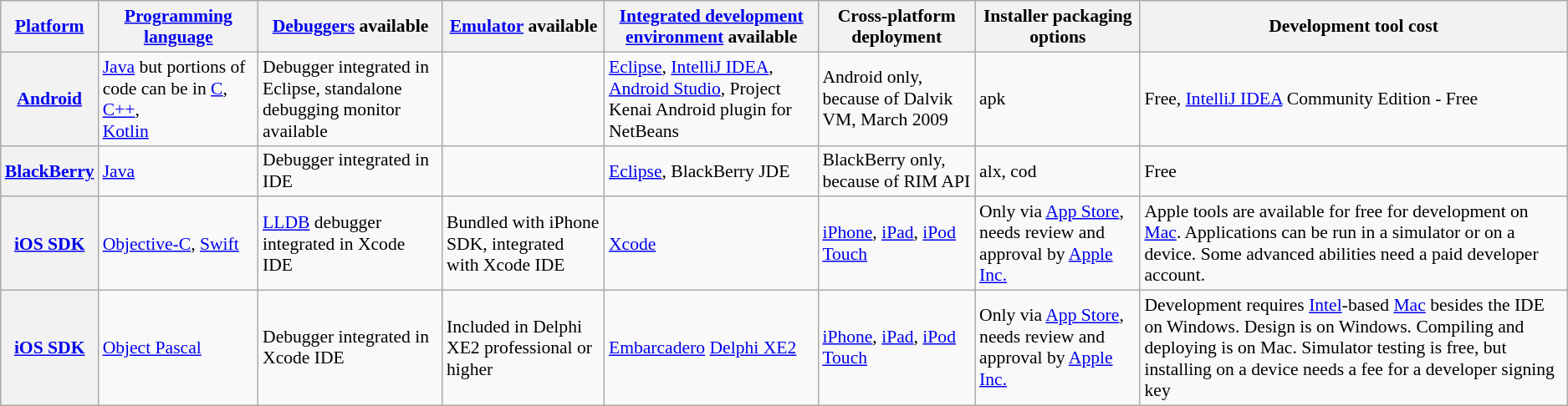<table class="wikitable sortable" style="font-size:90%">
<tr>
<th><a href='#'>Platform</a></th>
<th><a href='#'>Programming language</a></th>
<th><a href='#'>Debuggers</a> available</th>
<th><a href='#'>Emulator</a> available</th>
<th><a href='#'>Integrated development environment</a> available</th>
<th>Cross-platform deployment</th>
<th>Installer packaging options</th>
<th>Development tool cost</th>
</tr>
<tr>
<th><a href='#'>Android</a></th>
<td><a href='#'>Java</a> but portions of code can be in <a href='#'>C</a>, <a href='#'>C++</a>,<br><a href='#'>Kotlin</a></td>
<td>Debugger integrated in Eclipse, standalone debugging monitor available</td>
<td></td>
<td><a href='#'>Eclipse</a>, <a href='#'>IntelliJ IDEA</a>, <a href='#'>Android Studio</a>, Project Kenai Android plugin for NetBeans</td>
<td>Android only, because of Dalvik VM, March 2009</td>
<td>apk</td>
<td>Free, <a href='#'>IntelliJ IDEA</a> Community Edition - Free</td>
</tr>
<tr>
<th><a href='#'>BlackBerry</a></th>
<td><a href='#'>Java</a></td>
<td>Debugger integrated in IDE</td>
<td></td>
<td><a href='#'>Eclipse</a>, BlackBerry JDE</td>
<td>BlackBerry only, because of RIM API</td>
<td>alx, cod</td>
<td>Free</td>
</tr>
<tr>
<th><a href='#'>iOS SDK</a></th>
<td><a href='#'>Objective-C</a>, <a href='#'>Swift</a></td>
<td><a href='#'>LLDB</a> debugger integrated in Xcode IDE</td>
<td>Bundled with iPhone SDK, integrated with Xcode IDE</td>
<td><a href='#'>Xcode</a></td>
<td><a href='#'>iPhone</a>, <a href='#'>iPad</a>, <a href='#'>iPod Touch</a></td>
<td>Only via <a href='#'>App Store</a>, needs review and approval by <a href='#'>Apple Inc.</a></td>
<td>Apple tools are available for free for development on <a href='#'>Mac</a>. Applications can be run in a simulator or on a device. Some advanced abilities need a paid developer account.</td>
</tr>
<tr>
<th><a href='#'>iOS SDK</a></th>
<td><a href='#'>Object Pascal</a></td>
<td>Debugger integrated in Xcode IDE</td>
<td>Included in Delphi XE2 professional or higher</td>
<td><a href='#'>Embarcadero</a> <a href='#'>Delphi XE2</a></td>
<td><a href='#'>iPhone</a>, <a href='#'>iPad</a>, <a href='#'>iPod Touch</a></td>
<td>Only via <a href='#'>App Store</a>, needs review and approval by <a href='#'>Apple Inc.</a></td>
<td>Development requires <a href='#'>Intel</a>-based <a href='#'>Mac</a> besides the IDE on Windows. Design is on Windows. Compiling and deploying is on Mac. Simulator testing is free, but installing on a device needs a fee for a developer signing key</td>
</tr>
</table>
